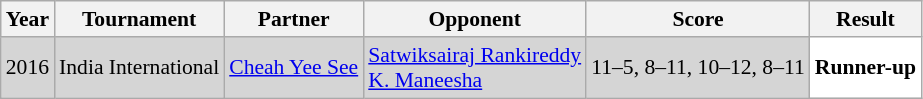<table class="sortable wikitable" style="font-size: 90%;">
<tr>
<th>Year</th>
<th>Tournament</th>
<th>Partner</th>
<th>Opponent</th>
<th>Score</th>
<th>Result</th>
</tr>
<tr style="background:#D5D5D5">
<td align="center">2016</td>
<td align="left">India International</td>
<td align="left"> <a href='#'>Cheah Yee See</a></td>
<td align="left"> <a href='#'>Satwiksairaj Rankireddy</a><br> <a href='#'>K. Maneesha</a></td>
<td align="left">11–5, 8–11, 10–12, 8–11</td>
<td style="text-align:left; background:white"> <strong>Runner-up</strong></td>
</tr>
</table>
